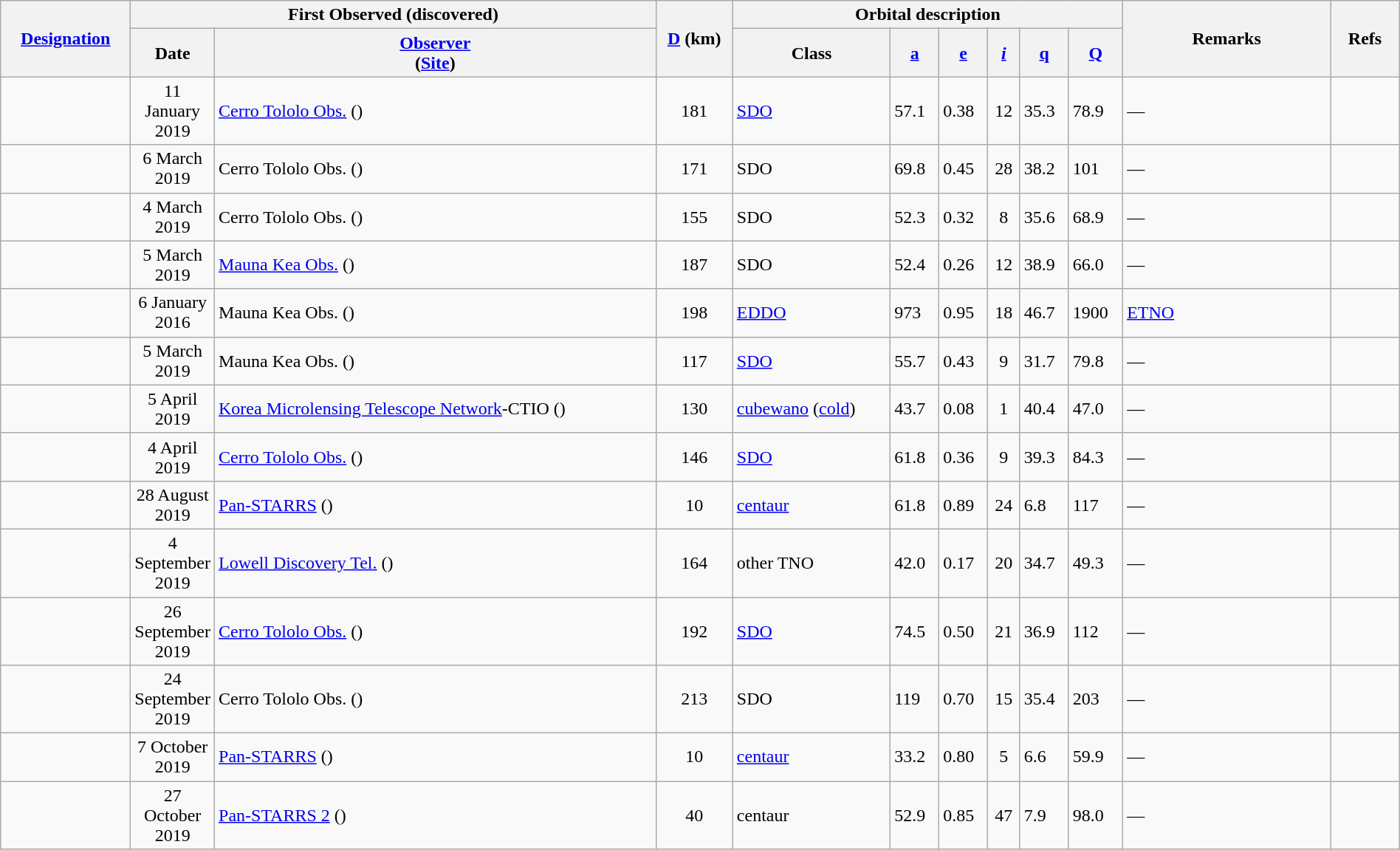<table class="wikitable sortable" style="width: 100%;">
<tr>
<th width= 110 rowspan=2><a href='#'>Designation</a></th>
<th colspan=2 width=115>First Observed (discovered)</th>
<th rowspan=2><a href='#'>D</a> (km)</th>
<th colspan=6>Orbital description</th>
<th rowspan=2 width=180>Remarks</th>
<th rowspan=2 width=55 class="unsortable">Refs</th>
</tr>
<tr>
<th width=55>Date</th>
<th><a href='#'>Observer</a><br>(<a href='#'>Site</a>)</th>
<th>Class</th>
<th><a href='#'>a</a><br></th>
<th><a href='#'>e</a></th>
<th><a href='#'><em>i</em></a><br></th>
<th><a href='#'>q</a><br></th>
<th><a href='#'>Q</a><br></th>
</tr>
<tr id="2019 AC77">
<td></td>
<td align=center>11 January 2019</td>
<td><a href='#'>Cerro Tololo Obs.</a> ()</td>
<td align=center>181</td>
<td><a href='#'>SDO</a></td>
<td>57.1</td>
<td>0.38</td>
<td align=center>12</td>
<td>35.3</td>
<td>78.9</td>
<td>—</td>
<td></td>
</tr>
<tr id="2019 EA5">
<td></td>
<td align=center>6 March 2019</td>
<td>Cerro Tololo Obs. ()</td>
<td align=center>171</td>
<td>SDO</td>
<td>69.8</td>
<td>0.45</td>
<td align=center>28</td>
<td>38.2</td>
<td>101</td>
<td>—</td>
<td></td>
</tr>
<tr id="2019 EB5">
<td></td>
<td align=center>4 March 2019</td>
<td>Cerro Tololo Obs. ()</td>
<td align=center>155</td>
<td>SDO</td>
<td>52.3</td>
<td>0.32</td>
<td align=center>8</td>
<td>35.6</td>
<td>68.9</td>
<td>—</td>
<td></td>
</tr>
<tr id="2019 ET5">
<td></td>
<td align=center>5 March 2019</td>
<td><a href='#'>Mauna Kea Obs.</a> ()</td>
<td align=center>187</td>
<td>SDO</td>
<td>52.4</td>
<td>0.26</td>
<td align=center>12</td>
<td>38.9</td>
<td>66.0</td>
<td>—</td>
<td></td>
</tr>
<tr id="2019 EU5">
<td><strong></strong></td>
<td align=center>6 January 2016</td>
<td>Mauna Kea Obs. ()</td>
<td align=center>198</td>
<td><a href='#'>EDDO</a></td>
<td>973</td>
<td>0.95</td>
<td align=center>18</td>
<td>46.7</td>
<td>1900</td>
<td><a href='#'>ETNO</a></td>
<td></td>
</tr>
<tr id="2019 EV5">
<td></td>
<td align=center>5 March 2019</td>
<td>Mauna Kea Obs. ()</td>
<td align=center>117</td>
<td><a href='#'>SDO</a></td>
<td>55.7</td>
<td>0.43</td>
<td align=center>9</td>
<td>31.7</td>
<td>79.8</td>
<td>—</td>
<td></td>
</tr>
<tr id="2019 GJ23">
<td></td>
<td align=center>5 April 2019</td>
<td><a href='#'>Korea Microlensing Telescope Network</a>-CTIO ()</td>
<td align=center>130</td>
<td><a href='#'>cubewano</a> (<a href='#'>cold</a>)</td>
<td>43.7</td>
<td>0.08</td>
<td align=center>1</td>
<td>40.4</td>
<td>47.0</td>
<td>—</td>
<td></td>
</tr>
<tr id="2019 GZ129">
<td></td>
<td align=center>4 April 2019</td>
<td><a href='#'>Cerro Tololo Obs.</a> ()</td>
<td align=center>146</td>
<td><a href='#'>SDO</a></td>
<td>61.8</td>
<td>0.36</td>
<td align=center>9</td>
<td>39.3</td>
<td>84.3</td>
<td>—</td>
<td></td>
</tr>
<tr id="2019 QQ8">
<td></td>
<td align=center>28 August 2019</td>
<td><a href='#'>Pan-STARRS</a> ()</td>
<td align=center>10</td>
<td><a href='#'>centaur</a></td>
<td>61.8</td>
<td>0.89</td>
<td align=center>24</td>
<td>6.8</td>
<td>117</td>
<td>—</td>
<td></td>
</tr>
<tr id="2019 RO4">
<td></td>
<td align=center>4 September 2019</td>
<td><a href='#'>Lowell Discovery Tel.</a> ()</td>
<td align=center>164</td>
<td>other TNO</td>
<td>42.0</td>
<td>0.17</td>
<td align=center>20</td>
<td>34.7</td>
<td>49.3</td>
<td>—</td>
<td></td>
</tr>
<tr id="2019 SJ187">
<td></td>
<td align=center>26 September 2019</td>
<td><a href='#'>Cerro Tololo Obs.</a> ()</td>
<td align=center>192</td>
<td><a href='#'>SDO</a></td>
<td>74.5</td>
<td>0.50</td>
<td align=center>21</td>
<td>36.9</td>
<td>112</td>
<td>—</td>
<td></td>
</tr>
<tr id="2019 SS149">
<td></td>
<td align=center>24 September 2019</td>
<td>Cerro Tololo Obs. ()</td>
<td align=center>213</td>
<td>SDO</td>
<td>119</td>
<td>0.70</td>
<td align=center>15</td>
<td>35.4</td>
<td>203</td>
<td>—</td>
<td></td>
</tr>
<tr id="2019 TX7">
<td></td>
<td align=center>7 October 2019</td>
<td><a href='#'>Pan-STARRS</a> ()</td>
<td align=center>10</td>
<td><a href='#'>centaur</a></td>
<td>33.2</td>
<td>0.80</td>
<td align=center>5</td>
<td>6.6</td>
<td>59.9</td>
<td>—</td>
<td></td>
</tr>
<tr id="2019 UH12">
<td></td>
<td align=center>27 October 2019</td>
<td><a href='#'>Pan-STARRS 2</a> ()</td>
<td align=center>40</td>
<td>centaur</td>
<td>52.9</td>
<td>0.85</td>
<td align=center>47</td>
<td>7.9</td>
<td>98.0</td>
<td>—</td>
<td></td>
</tr>
</table>
